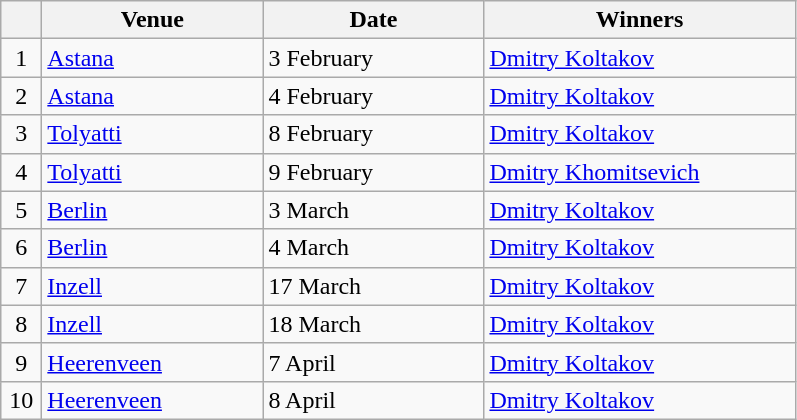<table class="wikitable">
<tr align=center>
<th width=20px></th>
<th width=140px>Venue</th>
<th width=140px>Date</th>
<th width=200px>Winners</th>
</tr>
<tr>
<td align=center>1</td>
<td> <a href='#'>Astana</a></td>
<td>3 February</td>
<td> <a href='#'>Dmitry Koltakov</a></td>
</tr>
<tr>
<td align=center>2</td>
<td> <a href='#'>Astana</a></td>
<td>4 February</td>
<td> <a href='#'>Dmitry Koltakov</a></td>
</tr>
<tr>
<td align=center>3</td>
<td> <a href='#'>Tolyatti</a></td>
<td>8 February</td>
<td> <a href='#'>Dmitry Koltakov</a></td>
</tr>
<tr>
<td align=center>4</td>
<td> <a href='#'>Tolyatti</a></td>
<td>9 February</td>
<td> <a href='#'>Dmitry Khomitsevich</a></td>
</tr>
<tr>
<td align=center>5</td>
<td> <a href='#'>Berlin</a></td>
<td>3 March</td>
<td> <a href='#'>Dmitry Koltakov</a></td>
</tr>
<tr>
<td align=center>6</td>
<td> <a href='#'>Berlin</a></td>
<td>4 March</td>
<td> <a href='#'>Dmitry Koltakov</a></td>
</tr>
<tr>
<td align=center>7</td>
<td> <a href='#'>Inzell</a></td>
<td>17 March</td>
<td> <a href='#'>Dmitry Koltakov</a></td>
</tr>
<tr>
<td align=center>8</td>
<td> <a href='#'>Inzell</a></td>
<td>18 March</td>
<td> <a href='#'>Dmitry Koltakov</a></td>
</tr>
<tr>
<td align=center>9</td>
<td> <a href='#'>Heerenveen</a></td>
<td>7 April</td>
<td> <a href='#'>Dmitry Koltakov</a></td>
</tr>
<tr>
<td align=center>10</td>
<td> <a href='#'>Heerenveen</a></td>
<td>8 April</td>
<td> <a href='#'>Dmitry Koltakov</a></td>
</tr>
</table>
